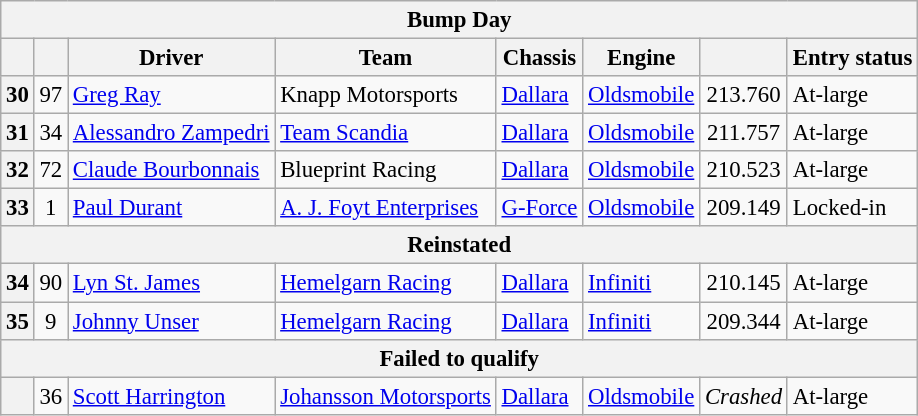<table class="wikitable" style="font-size:95%;">
<tr>
<th colspan=8>Bump Day</th>
</tr>
<tr>
<th></th>
<th></th>
<th>Driver</th>
<th>Team</th>
<th>Chassis</th>
<th>Engine</th>
<th></th>
<th>Entry status</th>
</tr>
<tr>
<th scope="row">30</th>
<td style="text-align:center;">97</td>
<td> <a href='#'>Greg Ray</a> <strong></strong></td>
<td>Knapp Motorsports</td>
<td><a href='#'>Dallara</a></td>
<td><a href='#'>Oldsmobile</a></td>
<td style="text-align:center;">213.760</td>
<td>At-large</td>
</tr>
<tr>
<th scope="row">31</th>
<td style="text-align:center;">34</td>
<td> <a href='#'>Alessandro Zampedri</a></td>
<td><a href='#'>Team Scandia</a></td>
<td><a href='#'>Dallara</a></td>
<td><a href='#'>Oldsmobile</a></td>
<td style="text-align:center;">211.757</td>
<td>At-large</td>
</tr>
<tr>
<th scope="row">32</th>
<td style="text-align:center;">72</td>
<td> <a href='#'>Claude Bourbonnais</a> <strong></strong></td>
<td>Blueprint Racing</td>
<td><a href='#'>Dallara</a></td>
<td><a href='#'>Oldsmobile</a></td>
<td style="text-align:center;">210.523</td>
<td>At-large</td>
</tr>
<tr>
<th scope="row">33</th>
<td style="text-align:center;">1</td>
<td> <a href='#'>Paul Durant</a></td>
<td><a href='#'>A. J. Foyt Enterprises</a></td>
<td><a href='#'>G-Force</a></td>
<td><a href='#'>Oldsmobile</a></td>
<td style="text-align:center;">209.149</td>
<td>Locked-in</td>
</tr>
<tr>
<th colspan=8>Reinstated</th>
</tr>
<tr>
<th scope="row">34</th>
<td style="text-align:center;">90</td>
<td> <a href='#'>Lyn St. James</a></td>
<td><a href='#'>Hemelgarn Racing</a></td>
<td><a href='#'>Dallara</a></td>
<td><a href='#'>Infiniti</a></td>
<td style="text-align:center;">210.145</td>
<td>At-large</td>
</tr>
<tr>
<th scope="row">35</th>
<td style="text-align:center;">9</td>
<td> <a href='#'>Johnny Unser</a></td>
<td><a href='#'>Hemelgarn Racing</a></td>
<td><a href='#'>Dallara</a></td>
<td><a href='#'>Infiniti</a></td>
<td style="text-align:center;">209.344</td>
<td>At-large</td>
</tr>
<tr>
<th colspan=8>Failed to qualify</th>
</tr>
<tr>
<th scope="row"></th>
<td style="text-align:center;">36</td>
<td> <a href='#'>Scott Harrington</a></td>
<td><a href='#'>Johansson Motorsports</a></td>
<td><a href='#'>Dallara</a></td>
<td><a href='#'>Oldsmobile</a></td>
<td style="text-align:center;"><em>Crashed</em></td>
<td>At-large</td>
</tr>
</table>
